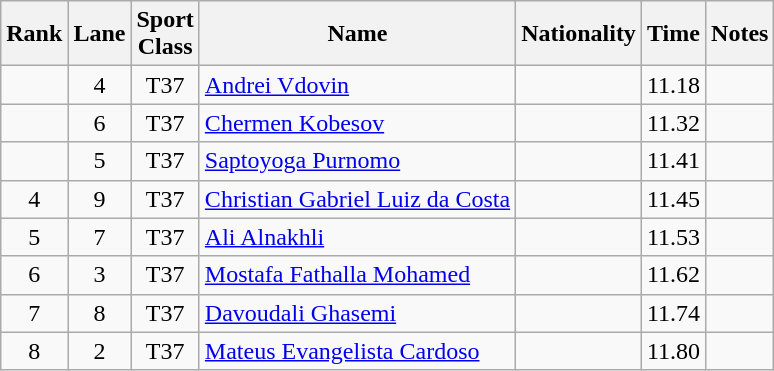<table class="wikitable sortable" style="text-align:center">
<tr>
<th>Rank</th>
<th>Lane</th>
<th>Sport<br>Class</th>
<th>Name</th>
<th>Nationality</th>
<th>Time</th>
<th>Notes</th>
</tr>
<tr>
<td></td>
<td>4</td>
<td>T37</td>
<td align=left><a href='#'>Andrei Vdovin</a></td>
<td align=left></td>
<td>11.18</td>
<td></td>
</tr>
<tr>
<td></td>
<td>6</td>
<td>T37</td>
<td align=left><a href='#'>Chermen Kobesov</a></td>
<td align=left></td>
<td>11.32</td>
<td></td>
</tr>
<tr>
<td></td>
<td>5</td>
<td>T37</td>
<td align=left><a href='#'>Saptoyoga Purnomo</a></td>
<td align=left></td>
<td>11.41</td>
<td></td>
</tr>
<tr>
<td>4</td>
<td>9</td>
<td>T37</td>
<td align=left><a href='#'>Christian Gabriel Luiz da Costa</a></td>
<td align=left></td>
<td>11.45</td>
<td></td>
</tr>
<tr>
<td>5</td>
<td>7</td>
<td>T37</td>
<td align=left><a href='#'>Ali Alnakhli</a></td>
<td align=left></td>
<td>11.53</td>
<td></td>
</tr>
<tr>
<td>6</td>
<td>3</td>
<td>T37</td>
<td align=left><a href='#'>Mostafa Fathalla Mohamed</a></td>
<td align=left></td>
<td>11.62</td>
<td></td>
</tr>
<tr>
<td>7</td>
<td>8</td>
<td>T37</td>
<td align=left><a href='#'>Davoudali Ghasemi</a></td>
<td align=left></td>
<td>11.74</td>
<td></td>
</tr>
<tr>
<td>8</td>
<td>2</td>
<td>T37</td>
<td align=left><a href='#'>Mateus Evangelista Cardoso</a></td>
<td align=left></td>
<td>11.80</td>
<td></td>
</tr>
</table>
